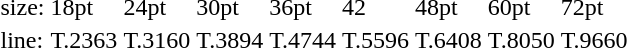<table style="margin-left:40px;">
<tr>
<td>size:</td>
<td>18pt</td>
<td>24pt</td>
<td>30pt</td>
<td>36pt</td>
<td>42</td>
<td>48pt</td>
<td>60pt</td>
<td>72pt</td>
</tr>
<tr>
<td>line:</td>
<td>T.2363</td>
<td>T.3160</td>
<td>T.3894</td>
<td>T.4744</td>
<td>T.5596</td>
<td>T.6408</td>
<td>T.8050</td>
<td>T.9660</td>
</tr>
</table>
